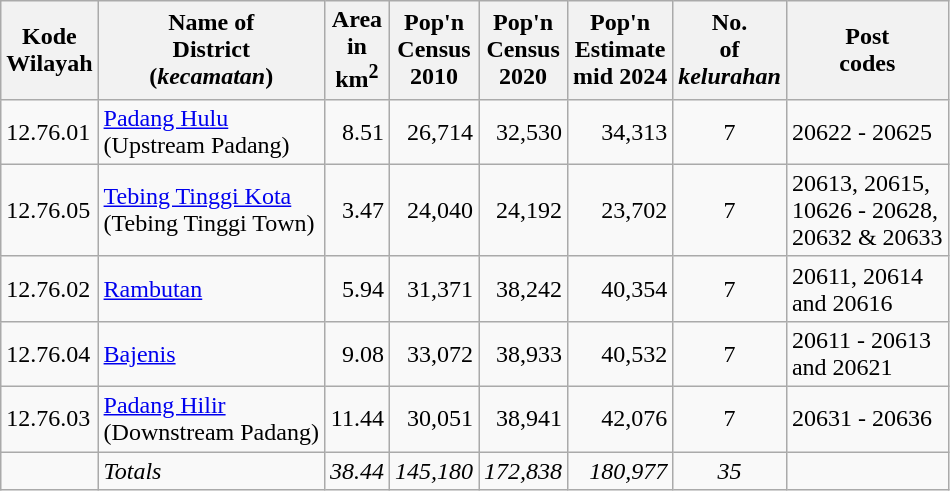<table class="sortable wikitable">
<tr>
<th>Kode <br>Wilayah</th>
<th>Name of<br>District<br>(<em>kecamatan</em>)</th>
<th>Area <br>in <br> km<sup>2</sup></th>
<th>Pop'n<br>Census<br>2010</th>
<th>Pop'n<br>Census<br>2020</th>
<th>Pop'n<br>Estimate<br>mid 2024</th>
<th>No. <br>of<br><em>kelurahan</em></th>
<th>Post<br>codes</th>
</tr>
<tr>
<td>12.76.01</td>
<td><a href='#'>Padang Hulu</a> <br>(Upstream Padang)</td>
<td align="right">8.51</td>
<td align="right">26,714</td>
<td align="right">32,530</td>
<td align="right">34,313</td>
<td align="center">7</td>
<td>20622 - 20625</td>
</tr>
<tr>
<td>12.76.05</td>
<td><a href='#'>Tebing Tinggi Kota</a> <br>(Tebing Tinggi Town)</td>
<td align="right">3.47</td>
<td align="right">24,040</td>
<td align="right">24,192</td>
<td align="right">23,702</td>
<td align="center">7</td>
<td>20613, 20615,<br>10626 - 20628,<br>20632 & 20633</td>
</tr>
<tr>
<td>12.76.02</td>
<td><a href='#'>Rambutan</a></td>
<td align="right">5.94</td>
<td align="right">31,371</td>
<td align="right">38,242</td>
<td align="right">40,354</td>
<td align="center">7</td>
<td>20611, 20614<br> and 20616</td>
</tr>
<tr>
<td>12.76.04</td>
<td><a href='#'>Bajenis</a></td>
<td align="right">9.08</td>
<td align="right">33,072</td>
<td align="right">38,933</td>
<td align="right">40,532</td>
<td align="center">7</td>
<td>20611 - 20613<br>and 20621</td>
</tr>
<tr>
<td>12.76.03</td>
<td><a href='#'>Padang Hilir</a> <br>(Downstream Padang)</td>
<td align="right">11.44</td>
<td align="right">30,051</td>
<td align="right">38,941</td>
<td align="right">42,076</td>
<td align="center">7</td>
<td>20631 - 20636</td>
</tr>
<tr>
<td></td>
<td><em>Totals</em></td>
<td align="right"><em>38.44</em></td>
<td align="right"><em>145,180</em></td>
<td align="right"><em>172,838</em></td>
<td align="right"><em>180,977</em></td>
<td align="center"><em>35</em></td>
<td></td>
</tr>
</table>
